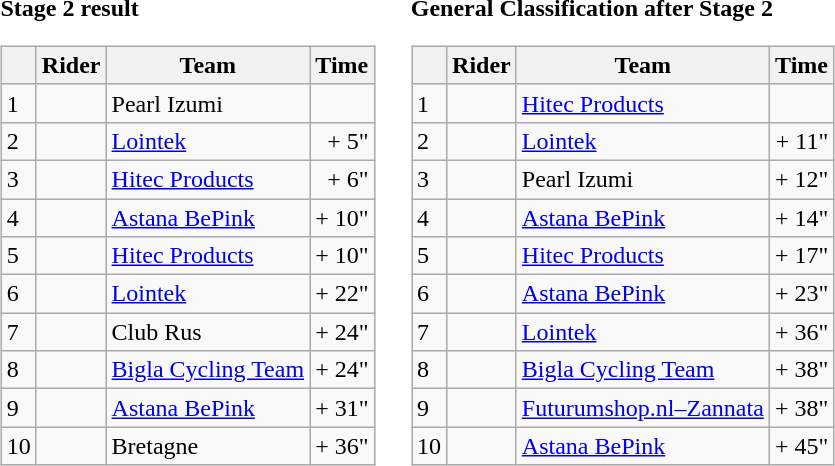<table>
<tr>
<td><strong>Stage 2 result</strong><br><table class="wikitable">
<tr>
<th></th>
<th>Rider</th>
<th>Team</th>
<th>Time</th>
</tr>
<tr>
<td>1</td>
<td></td>
<td>Pearl Izumi</td>
<td align="right"></td>
</tr>
<tr>
<td>2</td>
<td></td>
<td><a href='#'>Lointek</a></td>
<td align="right">+ 5"</td>
</tr>
<tr>
<td>3</td>
<td></td>
<td><a href='#'>Hitec Products</a></td>
<td align="right">+ 6"</td>
</tr>
<tr>
<td>4</td>
<td></td>
<td><a href='#'>Astana BePink</a></td>
<td align="right">+ 10"</td>
</tr>
<tr>
<td>5</td>
<td></td>
<td><a href='#'>Hitec Products</a></td>
<td align="right">+ 10"</td>
</tr>
<tr>
<td>6</td>
<td></td>
<td><a href='#'>Lointek</a></td>
<td align="right">+ 22"</td>
</tr>
<tr>
<td>7</td>
<td></td>
<td>Club Rus</td>
<td align="right">+ 24"</td>
</tr>
<tr>
<td>8</td>
<td></td>
<td><a href='#'>Bigla Cycling Team</a></td>
<td align="right">+ 24"</td>
</tr>
<tr>
<td>9</td>
<td></td>
<td><a href='#'>Astana BePink</a></td>
<td align="right">+ 31"</td>
</tr>
<tr>
<td>10</td>
<td></td>
<td>Bretagne</td>
<td align="right">+ 36"</td>
</tr>
</table>
</td>
<td></td>
<td><strong>General Classification after Stage 2</strong><br><table class="wikitable">
<tr>
<th></th>
<th>Rider</th>
<th>Team</th>
<th>Time</th>
</tr>
<tr>
<td>1</td>
<td></td>
<td><a href='#'>Hitec Products</a></td>
<td align="right"></td>
</tr>
<tr>
<td>2</td>
<td></td>
<td><a href='#'>Lointek</a></td>
<td align="right">+ 11"</td>
</tr>
<tr>
<td>3</td>
<td></td>
<td>Pearl Izumi</td>
<td align="right">+ 12"</td>
</tr>
<tr>
<td>4</td>
<td></td>
<td><a href='#'>Astana BePink</a></td>
<td align="right">+ 14"</td>
</tr>
<tr>
<td>5</td>
<td></td>
<td><a href='#'>Hitec Products</a></td>
<td align="right">+ 17"</td>
</tr>
<tr>
<td>6</td>
<td></td>
<td><a href='#'>Astana BePink</a></td>
<td align="right">+ 23"</td>
</tr>
<tr>
<td>7</td>
<td></td>
<td><a href='#'>Lointek</a></td>
<td align="right">+ 36"</td>
</tr>
<tr>
<td>8</td>
<td></td>
<td><a href='#'>Bigla Cycling Team</a></td>
<td align="right">+ 38"</td>
</tr>
<tr>
<td>9</td>
<td></td>
<td><a href='#'>Futurumshop.nl–Zannata</a></td>
<td align="right">+ 38"</td>
</tr>
<tr>
<td>10</td>
<td></td>
<td><a href='#'>Astana BePink</a></td>
<td align="right">+ 45"</td>
</tr>
</table>
</td>
</tr>
</table>
